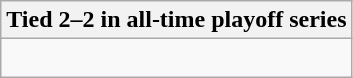<table class="wikitable collapsible collapsed">
<tr>
<th>Tied 2–2 in all-time playoff series</th>
</tr>
<tr>
<td><br>


</td>
</tr>
</table>
